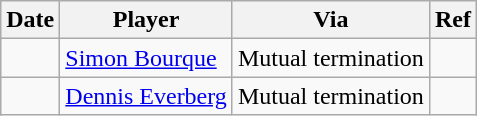<table class="wikitable">
<tr>
<th>Date</th>
<th>Player</th>
<th>Via</th>
<th>Ref</th>
</tr>
<tr>
<td></td>
<td><a href='#'>Simon Bourque</a></td>
<td>Mutual termination</td>
<td></td>
</tr>
<tr>
<td></td>
<td><a href='#'>Dennis Everberg</a></td>
<td>Mutual termination</td>
<td></td>
</tr>
</table>
